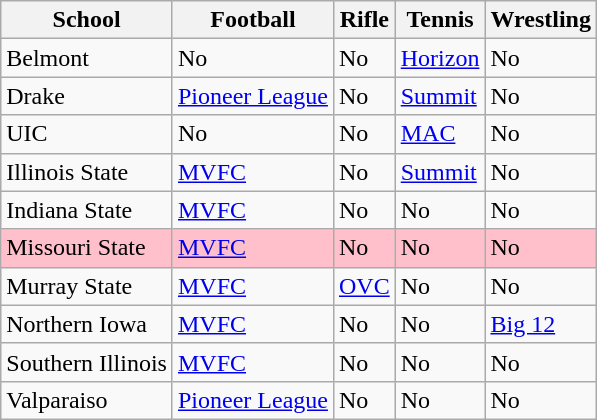<table class="wikitable">
<tr>
<th>School</th>
<th>Football</th>
<th>Rifle</th>
<th>Tennis</th>
<th>Wrestling</th>
</tr>
<tr>
<td>Belmont</td>
<td>No</td>
<td>No</td>
<td><a href='#'>Horizon</a></td>
<td>No</td>
</tr>
<tr>
<td>Drake</td>
<td><a href='#'>Pioneer League</a></td>
<td>No</td>
<td><a href='#'>Summit</a></td>
<td>No</td>
</tr>
<tr>
<td>UIC</td>
<td>No</td>
<td>No</td>
<td><a href='#'>MAC</a></td>
<td>No</td>
</tr>
<tr>
<td>Illinois State</td>
<td><a href='#'>MVFC</a></td>
<td>No</td>
<td><a href='#'>Summit</a></td>
<td>No</td>
</tr>
<tr>
<td>Indiana State</td>
<td><a href='#'>MVFC</a></td>
<td>No</td>
<td>No</td>
<td>No</td>
</tr>
<tr bgcolor=pink>
<td>Missouri State</td>
<td><a href='#'>MVFC</a></td>
<td>No</td>
<td>No</td>
<td>No</td>
</tr>
<tr>
<td>Murray State</td>
<td><a href='#'>MVFC</a></td>
<td><a href='#'>OVC</a></td>
<td>No</td>
<td>No</td>
</tr>
<tr>
<td>Northern Iowa</td>
<td><a href='#'>MVFC</a></td>
<td>No</td>
<td>No</td>
<td><a href='#'>Big 12</a></td>
</tr>
<tr>
<td>Southern Illinois</td>
<td><a href='#'>MVFC</a></td>
<td>No</td>
<td>No</td>
<td>No</td>
</tr>
<tr>
<td>Valparaiso</td>
<td><a href='#'>Pioneer League</a></td>
<td>No</td>
<td>No</td>
<td>No</td>
</tr>
</table>
